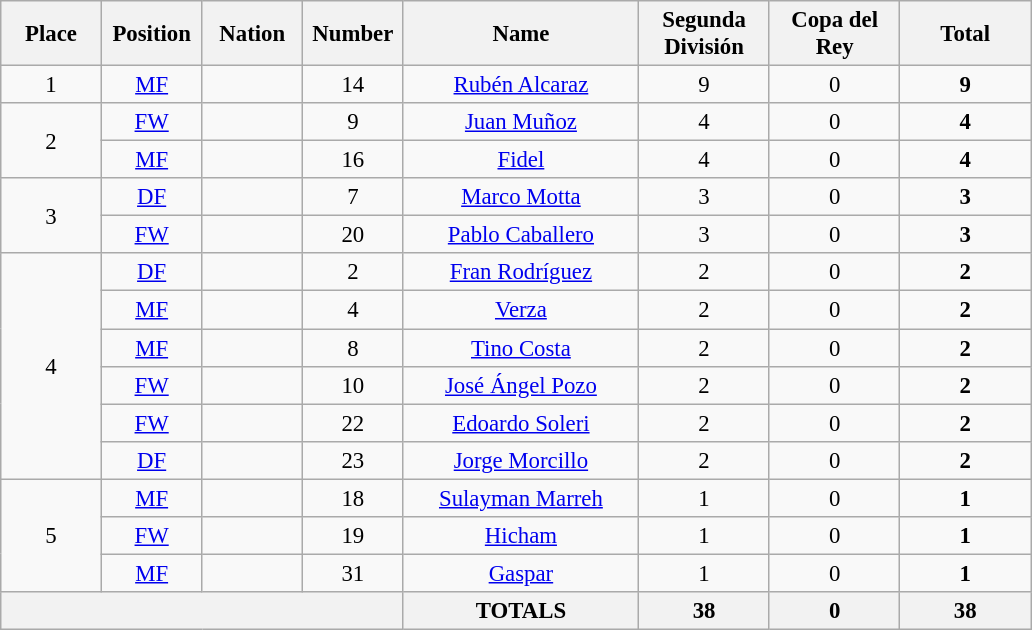<table class="wikitable" style="font-size: 95%; text-align: center;">
<tr>
<th width=60>Place</th>
<th width=60>Position</th>
<th width=60>Nation</th>
<th width=60>Number</th>
<th width=150>Name</th>
<th width=80>Segunda División</th>
<th width=80>Copa del Rey</th>
<th width=80><strong>Total</strong></th>
</tr>
<tr>
<td>1</td>
<td><a href='#'>MF</a></td>
<td></td>
<td>14</td>
<td><a href='#'>Rubén Alcaraz</a></td>
<td>9</td>
<td>0</td>
<td><strong>9</strong></td>
</tr>
<tr>
<td rowspan="2">2</td>
<td><a href='#'>FW</a></td>
<td></td>
<td>9</td>
<td><a href='#'>Juan Muñoz</a></td>
<td>4</td>
<td>0</td>
<td><strong>4</strong></td>
</tr>
<tr>
<td><a href='#'>MF</a></td>
<td></td>
<td>16</td>
<td><a href='#'>Fidel</a></td>
<td>4</td>
<td>0</td>
<td><strong>4</strong></td>
</tr>
<tr>
<td rowspan="2">3</td>
<td><a href='#'>DF</a></td>
<td></td>
<td>7</td>
<td><a href='#'>Marco Motta</a></td>
<td>3</td>
<td>0</td>
<td><strong>3</strong></td>
</tr>
<tr>
<td><a href='#'>FW</a></td>
<td></td>
<td>20</td>
<td><a href='#'>Pablo Caballero</a></td>
<td>3</td>
<td>0</td>
<td><strong>3</strong></td>
</tr>
<tr>
<td rowspan="6">4</td>
<td><a href='#'>DF</a></td>
<td></td>
<td>2</td>
<td><a href='#'>Fran Rodríguez</a></td>
<td>2</td>
<td>0</td>
<td><strong>2</strong></td>
</tr>
<tr>
<td><a href='#'>MF</a></td>
<td></td>
<td>4</td>
<td><a href='#'>Verza</a></td>
<td>2</td>
<td>0</td>
<td><strong>2</strong></td>
</tr>
<tr>
<td><a href='#'>MF</a></td>
<td></td>
<td>8</td>
<td><a href='#'>Tino Costa</a></td>
<td>2</td>
<td>0</td>
<td><strong>2</strong></td>
</tr>
<tr>
<td><a href='#'>FW</a></td>
<td></td>
<td>10</td>
<td><a href='#'>José Ángel Pozo</a></td>
<td>2</td>
<td>0</td>
<td><strong>2</strong></td>
</tr>
<tr>
<td><a href='#'>FW</a></td>
<td></td>
<td>22</td>
<td><a href='#'>Edoardo Soleri</a></td>
<td>2</td>
<td>0</td>
<td><strong>2</strong></td>
</tr>
<tr>
<td><a href='#'>DF</a></td>
<td></td>
<td>23</td>
<td><a href='#'>Jorge Morcillo</a></td>
<td>2</td>
<td>0</td>
<td><strong>2</strong></td>
</tr>
<tr>
<td rowspan="3">5</td>
<td><a href='#'>MF</a></td>
<td></td>
<td>18</td>
<td><a href='#'>Sulayman Marreh</a></td>
<td>1</td>
<td>0</td>
<td><strong>1</strong></td>
</tr>
<tr>
<td><a href='#'>FW</a></td>
<td></td>
<td>19</td>
<td><a href='#'>Hicham</a></td>
<td>1</td>
<td>0</td>
<td><strong>1</strong></td>
</tr>
<tr>
<td><a href='#'>MF</a></td>
<td></td>
<td>31</td>
<td><a href='#'>Gaspar</a></td>
<td>1</td>
<td>0</td>
<td><strong>1</strong></td>
</tr>
<tr>
<th colspan="4"></th>
<th><strong>TOTALS</strong></th>
<th>38</th>
<th>0</th>
<th>38</th>
</tr>
</table>
